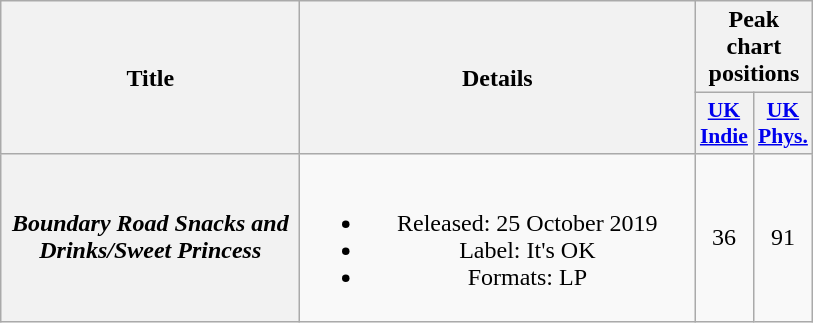<table class="wikitable plainrowheaders" style="text-align:center;" border="1">
<tr>
<th scope="col" rowspan="2" style="width:12em;">Title</th>
<th scope="col" rowspan="2" style="width:16em;">Details</th>
<th scope="col" colspan="2">Peak chart positions</th>
</tr>
<tr>
<th scope="col" style="width:2em;font-size:90%;"><a href='#'>UK<br>Indie</a><br></th>
<th scope="col" style="width:2em;font-size:90%;"><a href='#'>UK<br>Phys.</a><br></th>
</tr>
<tr>
<th scope="row"><em>Boundary Road Snacks and Drinks/Sweet Princess</em></th>
<td><br><ul><li>Released: 25 October 2019</li><li>Label: It's OK</li><li>Formats: LP</li></ul></td>
<td>36</td>
<td>91</td>
</tr>
</table>
